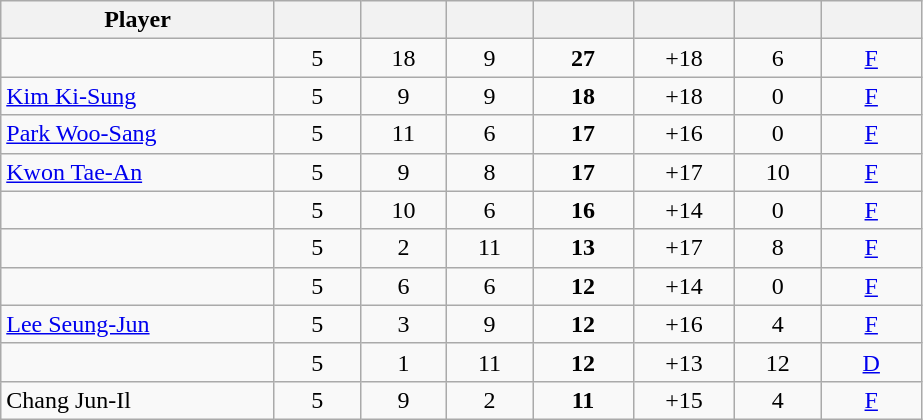<table class="wikitable sortable" style="text-align:center;">
<tr>
<th width="175px">Player</th>
<th width="50px"></th>
<th width="50px"></th>
<th width="50px"></th>
<th width="60px"></th>
<th width="60px"></th>
<th width="50px"></th>
<th width="60px"></th>
</tr>
<tr>
<td align="left"> </td>
<td>5</td>
<td>18</td>
<td>9</td>
<td><strong>27</strong></td>
<td>+18</td>
<td>6</td>
<td><a href='#'>F</a></td>
</tr>
<tr>
<td align="left"> <a href='#'>Kim Ki-Sung</a></td>
<td>5</td>
<td>9</td>
<td>9</td>
<td><strong>18</strong></td>
<td>+18</td>
<td>0</td>
<td><a href='#'>F</a></td>
</tr>
<tr>
<td align="left"> <a href='#'>Park Woo-Sang</a></td>
<td>5</td>
<td>11</td>
<td>6</td>
<td><strong>17</strong></td>
<td>+16</td>
<td>0</td>
<td><a href='#'>F</a></td>
</tr>
<tr>
<td align="left"> <a href='#'>Kwon Tae-An</a></td>
<td>5</td>
<td>9</td>
<td>8</td>
<td><strong>17</strong></td>
<td>+17</td>
<td>10</td>
<td><a href='#'>F</a></td>
</tr>
<tr>
<td align="left"> </td>
<td>5</td>
<td>10</td>
<td>6</td>
<td><strong>16</strong></td>
<td>+14</td>
<td>0</td>
<td><a href='#'>F</a></td>
</tr>
<tr>
<td align="left"> </td>
<td>5</td>
<td>2</td>
<td>11</td>
<td><strong>13</strong></td>
<td>+17</td>
<td>8</td>
<td><a href='#'>F</a></td>
</tr>
<tr>
<td align="left"> </td>
<td>5</td>
<td>6</td>
<td>6</td>
<td><strong>12</strong></td>
<td>+14</td>
<td>0</td>
<td><a href='#'>F</a></td>
</tr>
<tr>
<td align="left"> <a href='#'>Lee Seung-Jun</a></td>
<td>5</td>
<td>3</td>
<td>9</td>
<td><strong>12</strong></td>
<td>+16</td>
<td>4</td>
<td><a href='#'>F</a></td>
</tr>
<tr>
<td align="left"> </td>
<td>5</td>
<td>1</td>
<td>11</td>
<td><strong>12</strong></td>
<td>+13</td>
<td>12</td>
<td><a href='#'>D</a></td>
</tr>
<tr>
<td align="left"> Chang Jun-Il</td>
<td>5</td>
<td>9</td>
<td>2</td>
<td><strong>11</strong></td>
<td>+15</td>
<td>4</td>
<td><a href='#'>F</a></td>
</tr>
</table>
